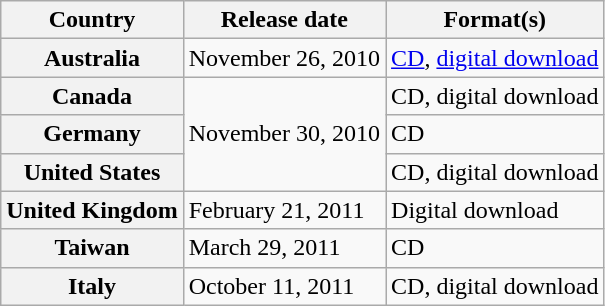<table class="wikitable">
<tr>
<th scope="col">Country</th>
<th scope="col">Release date</th>
<th scope="col">Format(s)</th>
</tr>
<tr>
<th scope="row">Australia</th>
<td>November 26, 2010</td>
<td><a href='#'>CD</a>, <a href='#'>digital download</a></td>
</tr>
<tr>
<th scope="row">Canada</th>
<td rowspan="3">November 30, 2010</td>
<td>CD, digital download</td>
</tr>
<tr>
<th scope="row">Germany</th>
<td>CD</td>
</tr>
<tr>
<th scope="row">United States</th>
<td>CD, digital download</td>
</tr>
<tr>
<th scope="row">United Kingdom</th>
<td>February 21, 2011</td>
<td>Digital download</td>
</tr>
<tr>
<th scope="row">Taiwan</th>
<td>March 29, 2011</td>
<td>CD</td>
</tr>
<tr>
<th scope="row">Italy</th>
<td>October 11, 2011</td>
<td>CD, digital download</td>
</tr>
</table>
